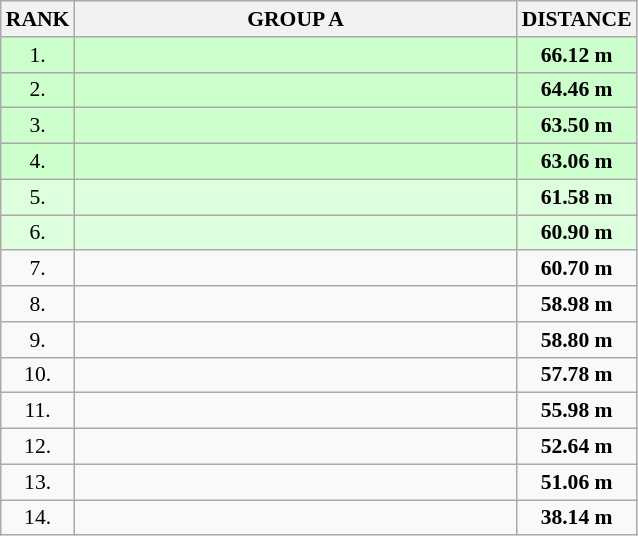<table class="wikitable" style="border-collapse: collapse; font-size: 90%;">
<tr>
<th>RANK</th>
<th style="width: 20em">GROUP A</th>
<th style="width: 5em">DISTANCE</th>
</tr>
<tr bgcolor=#CCFFCC>
<td align="center">1.</td>
<td></td>
<td align="center"><strong>66.12 m</strong></td>
</tr>
<tr bgcolor=#CCFFCC>
<td align="center">2.</td>
<td></td>
<td align="center"><strong>64.46 m  </strong></td>
</tr>
<tr bgcolor=#CCFFCC>
<td align="center">3.</td>
<td></td>
<td align="center"><strong>63.50 m  </strong></td>
</tr>
<tr bgcolor=#CCFFCC>
<td align="center">4.</td>
<td></td>
<td align="center"><strong>63.06 m  </strong></td>
</tr>
<tr bgcolor=#DDFFDD>
<td align="center">5.</td>
<td></td>
<td align="center"><strong>61.58 m</strong></td>
</tr>
<tr bgcolor=#DDFFDD>
<td align="center">6.</td>
<td></td>
<td align="center"><strong>60.90 m </strong></td>
</tr>
<tr>
<td align="center">7.</td>
<td></td>
<td align="center"><strong>60.70 m</strong></td>
</tr>
<tr>
<td align="center">8.</td>
<td></td>
<td align="center"><strong>58.98 m</strong></td>
</tr>
<tr>
<td align="center">9.</td>
<td></td>
<td align="center"><strong>58.80 m</strong></td>
</tr>
<tr>
<td align="center">10.</td>
<td></td>
<td align="center"><strong>57.78 m</strong></td>
</tr>
<tr>
<td align="center">11.</td>
<td></td>
<td align="center"><strong>55.98 m</strong></td>
</tr>
<tr>
<td align="center">12.</td>
<td></td>
<td align="center"><strong>52.64 m</strong></td>
</tr>
<tr>
<td align="center">13.</td>
<td></td>
<td align="center"><strong>51.06 m</strong></td>
</tr>
<tr>
<td align="center">14.</td>
<td></td>
<td align="center"><strong>38.14 m</strong></td>
</tr>
</table>
